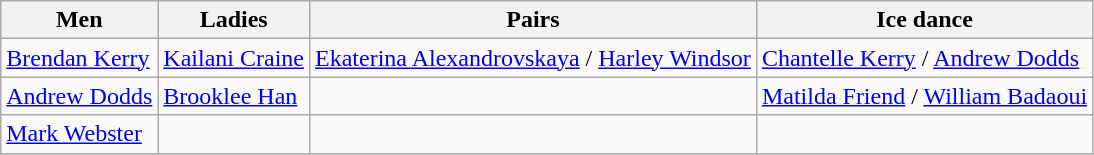<table class="wikitable">
<tr>
<th>Men</th>
<th>Ladies</th>
<th>Pairs</th>
<th>Ice dance</th>
</tr>
<tr>
<td><a href='#'>Brendan Kerry</a></td>
<td><a href='#'>Kailani Craine</a></td>
<td><a href='#'>Ekaterina Alexandrovskaya</a> / <a href='#'>Harley Windsor</a></td>
<td><a href='#'>Chantelle Kerry</a> / <a href='#'>Andrew Dodds</a></td>
</tr>
<tr>
<td><a href='#'>Andrew Dodds</a></td>
<td><a href='#'>Brooklee Han</a></td>
<td></td>
<td><a href='#'>Matilda Friend</a> / <a href='#'>William Badaoui</a></td>
</tr>
<tr>
<td><a href='#'>Mark Webster</a></td>
<td></td>
<td></td>
<td></td>
</tr>
</table>
